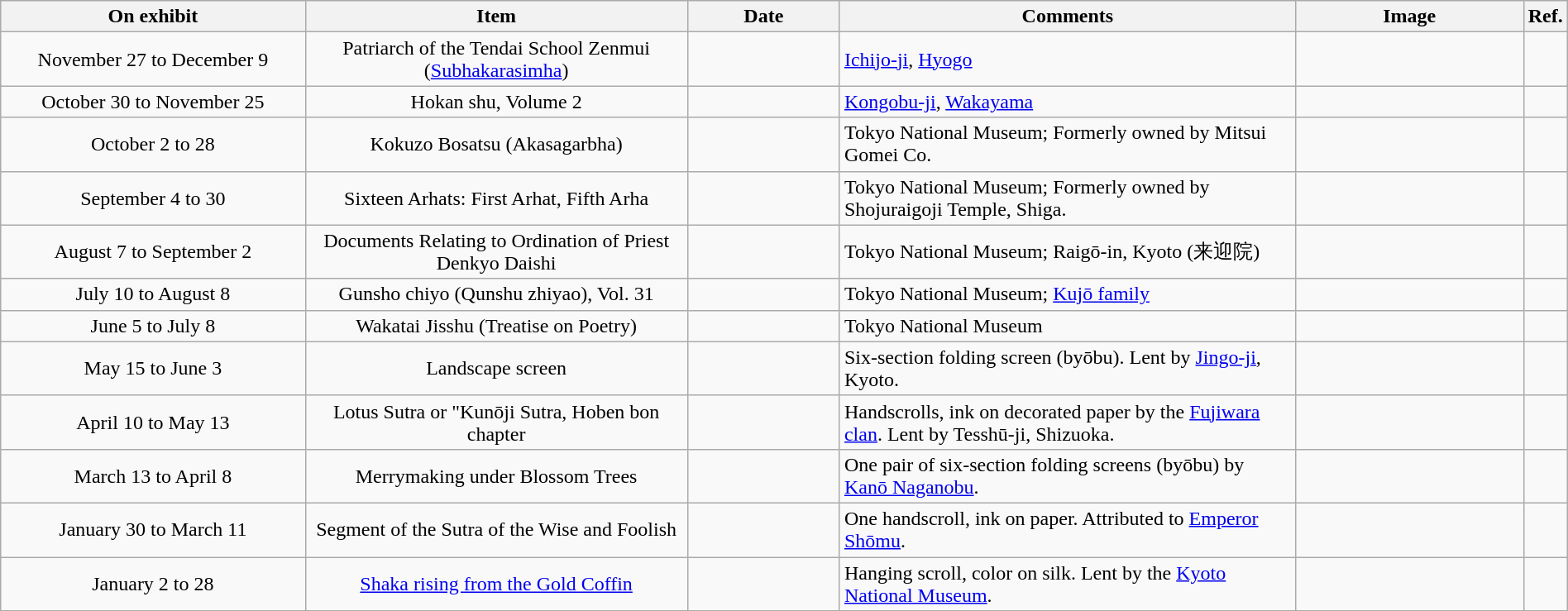<table class="wikitable sortable"  style="width:100%;">
<tr>
<th width="20%" align="center">On exhibit</th>
<th width="25%" align="center">Item</th>
<th width="10%" align="center" data-sort-type="number">Date</th>
<th width="30%" align="left" class="unsortable">Comments</th>
<th width="20%" align="center" class="unsortable">Image</th>
<th width="5%" align="center" class="unsortable">Ref.</th>
</tr>
<tr>
<td align="center">November 27 to December 9</td>
<td align="center">Patriarch of the Tendai School Zenmui (<a href='#'>Subhakarasimha</a>)</td>
<td align="center"></td>
<td><a href='#'>Ichijo-ji</a>, <a href='#'>Hyogo</a></td>
<td></td>
<td></td>
</tr>
<tr>
<td align="center">October 30 to November 25</td>
<td align="center">Hokan shu, Volume 2</td>
<td align="center"></td>
<td><a href='#'>Kongobu-ji</a>, <a href='#'>Wakayama</a></td>
<td></td>
<td></td>
</tr>
<tr>
<td align="center">October 2 to 28</td>
<td align="center">Kokuzo Bosatsu (Akasagarbha)</td>
<td align="center"></td>
<td>Tokyo National Museum; Formerly owned by Mitsui Gomei Co.</td>
<td></td>
<td></td>
</tr>
<tr>
<td align="center">September 4 to 30</td>
<td align="center">Sixteen Arhats: First Arhat, Fifth Arha</td>
<td align="center"></td>
<td>Tokyo National Museum; Formerly owned by Shojuraigoji Temple, Shiga.</td>
<td> </td>
<td></td>
</tr>
<tr>
<td align="center">August 7 to September 2</td>
<td align="center">Documents Relating to Ordination of Priest Denkyo Daishi</td>
<td align="center"></td>
<td>Tokyo National Museum; Raigō-in, Kyoto (来迎院)</td>
<td></td>
<td></td>
</tr>
<tr>
<td align="center">July 10 to August 8</td>
<td align="center">Gunsho chiyo (Qunshu zhiyao), Vol. 31</td>
<td align="center"></td>
<td>Tokyo National Museum; <a href='#'>Kujō family</a></td>
<td></td>
<td></td>
</tr>
<tr>
<td align="center">June 5 to July 8</td>
<td align="center">Wakatai Jisshu (Treatise on Poetry)</td>
<td align="center"></td>
<td>Tokyo National Museum</td>
<td></td>
<td></td>
</tr>
<tr>
<td align="center">May 15 to June 3</td>
<td align="center">Landscape screen</td>
<td align="center"></td>
<td>Six-section folding screen (byōbu). Lent by <a href='#'>Jingo-ji</a>, Kyoto.</td>
<td></td>
<td></td>
</tr>
<tr>
<td align="center">April 10 to May 13</td>
<td align="center">Lotus Sutra or "Kunōji Sutra, Hoben bon chapter</td>
<td align="center"></td>
<td>Handscrolls, ink on decorated paper by the <a href='#'>Fujiwara clan</a>. Lent by Tesshū-ji, Shizuoka.</td>
<td></td>
<td></td>
</tr>
<tr>
<td align="center">March 13 to April 8</td>
<td align="center">Merrymaking under Blossom Trees</td>
<td align="center"></td>
<td>One pair of six-section folding screens (byōbu) by <a href='#'>Kanō Naganobu</a>.</td>
<td> </td>
<td></td>
</tr>
<tr>
<td align="center">January 30 to March 11</td>
<td align="center">Segment of the Sutra of the Wise and Foolish</td>
<td align="center"></td>
<td>One handscroll, ink on paper. Attributed to <a href='#'>Emperor Shōmu</a>.</td>
<td></td>
<td></td>
</tr>
<tr>
<td align="center">January 2 to 28</td>
<td align="center"><a href='#'>Shaka rising from the Gold Coffin</a></td>
<td align="center"></td>
<td>Hanging scroll, color on silk. Lent by the <a href='#'>Kyoto National Museum</a>.</td>
<td></td>
<td></td>
</tr>
<tr>
</tr>
</table>
